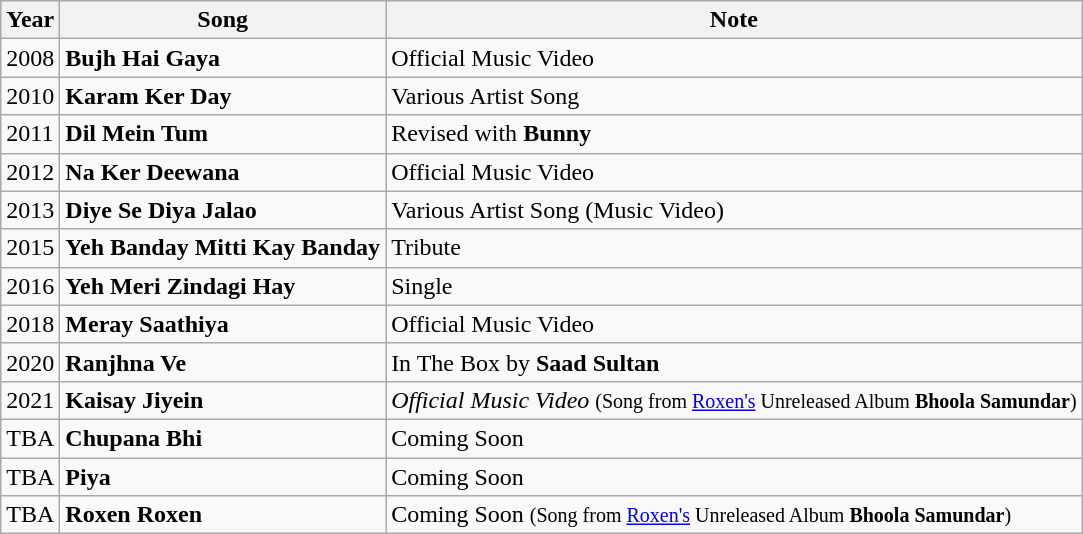<table class="wikitable">
<tr>
<th>Year</th>
<th>Song</th>
<th>Note</th>
</tr>
<tr>
<td>2008</td>
<td><strong>Bujh Hai Gaya</strong></td>
<td>Official Music Video</td>
</tr>
<tr>
<td>2010</td>
<td><strong>Karam Ker Day</strong></td>
<td>Various Artist Song</td>
</tr>
<tr>
<td>2011</td>
<td><strong>Dil Mein Tum</strong></td>
<td>Revised with <strong>Bunny</strong></td>
</tr>
<tr>
<td>2012</td>
<td><strong>Na Ker Deewana</strong></td>
<td>Official Music Video</td>
</tr>
<tr>
<td>2013</td>
<td><strong>Diye Se Diya Jalao</strong></td>
<td>Various Artist Song (Music Video)</td>
</tr>
<tr>
<td>2015</td>
<td><strong>Yeh Banday Mitti Kay Banday</strong></td>
<td>Tribute</td>
</tr>
<tr>
<td>2016</td>
<td><strong>Yeh Meri Zindagi Hay</strong></td>
<td>Single</td>
</tr>
<tr>
<td>2018</td>
<td><strong>Meray Saathiya</strong></td>
<td>Official Music Video</td>
</tr>
<tr>
<td>2020</td>
<td><strong>Ranjhna Ve</strong></td>
<td>In The Box by <strong>Saad Sultan</strong></td>
</tr>
<tr>
<td>2021</td>
<td><strong>Kaisay Jiyein</strong></td>
<td><em>Official Music Video</em> <small>(Song from <a href='#'>Roxen's</a> Unreleased Album <strong>Bhoola Samundar</strong>)</small></td>
</tr>
<tr>
<td>TBA</td>
<td><strong>Chupana Bhi</strong></td>
<td>Coming Soon</td>
</tr>
<tr>
<td>TBA</td>
<td><strong>Piya</strong></td>
<td>Coming Soon</td>
</tr>
<tr>
<td>TBA</td>
<td><strong>Roxen Roxen</strong></td>
<td>Coming Soon <small>(Song from <a href='#'>Roxen's</a> Unreleased Album <strong>Bhoola Samundar</strong>)</small></td>
</tr>
</table>
